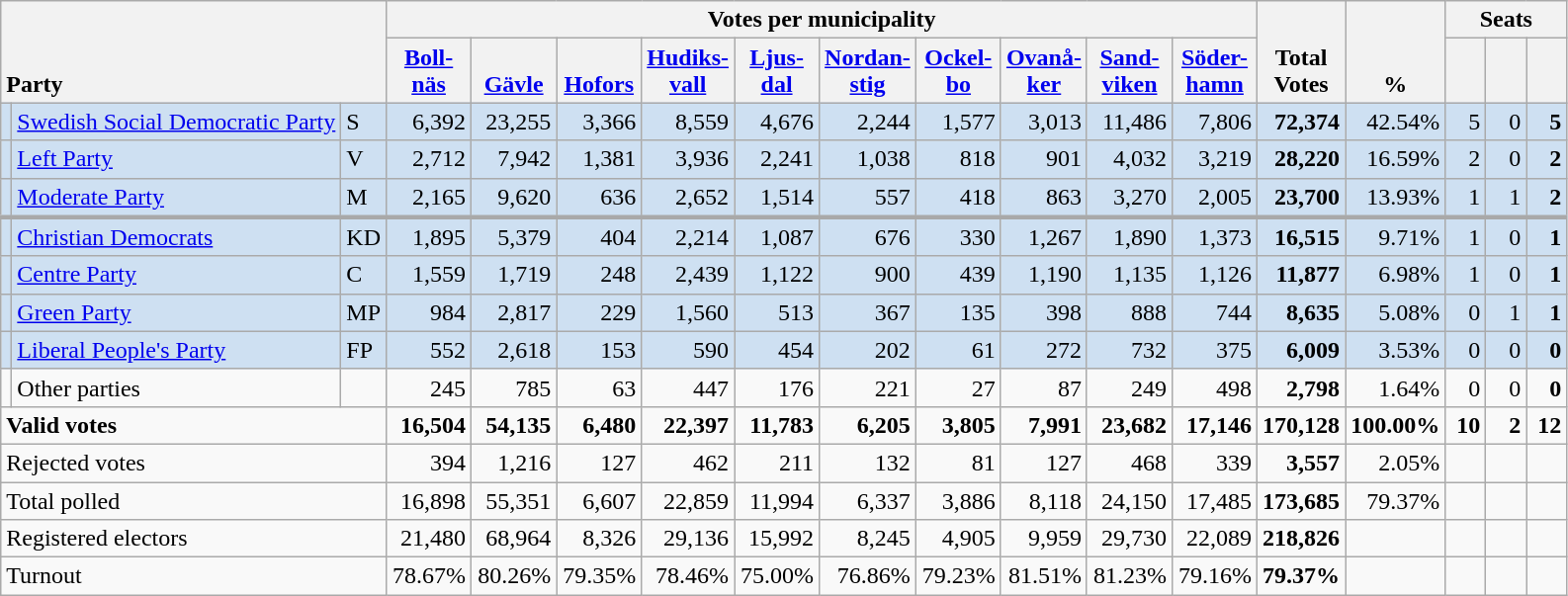<table class="wikitable" border="1" style="text-align:right;">
<tr>
<th style="text-align:left;" valign=bottom rowspan=2 colspan=3>Party</th>
<th colspan=10>Votes per municipality</th>
<th align=center valign=bottom rowspan=2 width="50">Total Votes</th>
<th align=center valign=bottom rowspan=2 width="50">%</th>
<th colspan=3>Seats</th>
</tr>
<tr>
<th align=center valign=bottom width="50"><a href='#'>Boll- näs</a></th>
<th align=center valign=bottom width="50"><a href='#'>Gävle</a></th>
<th align=center valign=bottom width="50"><a href='#'>Hofors</a></th>
<th align=center valign=bottom width="50"><a href='#'>Hudiks- vall</a></th>
<th align=center valign=bottom width="50"><a href='#'>Ljus- dal</a></th>
<th align=center valign=bottom width="50"><a href='#'>Nordan- stig</a></th>
<th align=center valign=bottom width="50"><a href='#'>Ockel- bo</a></th>
<th align=center valign=bottom width="50"><a href='#'>Ovanå- ker</a></th>
<th align=center valign=bottom width="50"><a href='#'>Sand- viken</a></th>
<th align=center valign=bottom width="50"><a href='#'>Söder- hamn</a></th>
<th align=center valign=bottom width="20"><small></small></th>
<th align=center valign=bottom width="20"><small><a href='#'></a></small></th>
<th align=center valign=bottom width="20"><small></small></th>
</tr>
<tr style="background:#CEE0F2;">
<td></td>
<td align=left style="white-space: nowrap;"><a href='#'>Swedish Social Democratic Party</a></td>
<td align=left>S</td>
<td>6,392</td>
<td>23,255</td>
<td>3,366</td>
<td>8,559</td>
<td>4,676</td>
<td>2,244</td>
<td>1,577</td>
<td>3,013</td>
<td>11,486</td>
<td>7,806</td>
<td><strong>72,374</strong></td>
<td>42.54%</td>
<td>5</td>
<td>0</td>
<td><strong>5</strong></td>
</tr>
<tr style="background:#CEE0F2;">
<td></td>
<td align=left><a href='#'>Left Party</a></td>
<td align=left>V</td>
<td>2,712</td>
<td>7,942</td>
<td>1,381</td>
<td>3,936</td>
<td>2,241</td>
<td>1,038</td>
<td>818</td>
<td>901</td>
<td>4,032</td>
<td>3,219</td>
<td><strong>28,220</strong></td>
<td>16.59%</td>
<td>2</td>
<td>0</td>
<td><strong>2</strong></td>
</tr>
<tr style="background:#CEE0F2;">
<td></td>
<td align=left><a href='#'>Moderate Party</a></td>
<td align=left>M</td>
<td>2,165</td>
<td>9,620</td>
<td>636</td>
<td>2,652</td>
<td>1,514</td>
<td>557</td>
<td>418</td>
<td>863</td>
<td>3,270</td>
<td>2,005</td>
<td><strong>23,700</strong></td>
<td>13.93%</td>
<td>1</td>
<td>1</td>
<td><strong>2</strong></td>
</tr>
<tr style="background:#CEE0F2; border-top:3px solid darkgray;">
<td></td>
<td align=left><a href='#'>Christian Democrats</a></td>
<td align=left>KD</td>
<td>1,895</td>
<td>5,379</td>
<td>404</td>
<td>2,214</td>
<td>1,087</td>
<td>676</td>
<td>330</td>
<td>1,267</td>
<td>1,890</td>
<td>1,373</td>
<td><strong>16,515</strong></td>
<td>9.71%</td>
<td>1</td>
<td>0</td>
<td><strong>1</strong></td>
</tr>
<tr style="background:#CEE0F2;">
<td></td>
<td align=left><a href='#'>Centre Party</a></td>
<td align=left>C</td>
<td>1,559</td>
<td>1,719</td>
<td>248</td>
<td>2,439</td>
<td>1,122</td>
<td>900</td>
<td>439</td>
<td>1,190</td>
<td>1,135</td>
<td>1,126</td>
<td><strong>11,877</strong></td>
<td>6.98%</td>
<td>1</td>
<td>0</td>
<td><strong>1</strong></td>
</tr>
<tr style="background:#CEE0F2;">
<td></td>
<td align=left><a href='#'>Green Party</a></td>
<td align=left>MP</td>
<td>984</td>
<td>2,817</td>
<td>229</td>
<td>1,560</td>
<td>513</td>
<td>367</td>
<td>135</td>
<td>398</td>
<td>888</td>
<td>744</td>
<td><strong>8,635</strong></td>
<td>5.08%</td>
<td>0</td>
<td>1</td>
<td><strong>1</strong></td>
</tr>
<tr style="background:#CEE0F2;">
<td></td>
<td align=left><a href='#'>Liberal People's Party</a></td>
<td align=left>FP</td>
<td>552</td>
<td>2,618</td>
<td>153</td>
<td>590</td>
<td>454</td>
<td>202</td>
<td>61</td>
<td>272</td>
<td>732</td>
<td>375</td>
<td><strong>6,009</strong></td>
<td>3.53%</td>
<td>0</td>
<td>0</td>
<td><strong>0</strong></td>
</tr>
<tr>
<td></td>
<td align=left>Other parties</td>
<td></td>
<td>245</td>
<td>785</td>
<td>63</td>
<td>447</td>
<td>176</td>
<td>221</td>
<td>27</td>
<td>87</td>
<td>249</td>
<td>498</td>
<td><strong>2,798</strong></td>
<td>1.64%</td>
<td>0</td>
<td>0</td>
<td><strong>0</strong></td>
</tr>
<tr style="font-weight:bold">
<td align=left colspan=3>Valid votes</td>
<td>16,504</td>
<td>54,135</td>
<td>6,480</td>
<td>22,397</td>
<td>11,783</td>
<td>6,205</td>
<td>3,805</td>
<td>7,991</td>
<td>23,682</td>
<td>17,146</td>
<td>170,128</td>
<td>100.00%</td>
<td>10</td>
<td>2</td>
<td>12</td>
</tr>
<tr>
<td align=left colspan=3>Rejected votes</td>
<td>394</td>
<td>1,216</td>
<td>127</td>
<td>462</td>
<td>211</td>
<td>132</td>
<td>81</td>
<td>127</td>
<td>468</td>
<td>339</td>
<td><strong>3,557</strong></td>
<td>2.05%</td>
<td></td>
<td></td>
<td></td>
</tr>
<tr>
<td align=left colspan=3>Total polled</td>
<td>16,898</td>
<td>55,351</td>
<td>6,607</td>
<td>22,859</td>
<td>11,994</td>
<td>6,337</td>
<td>3,886</td>
<td>8,118</td>
<td>24,150</td>
<td>17,485</td>
<td><strong>173,685</strong></td>
<td>79.37%</td>
<td></td>
<td></td>
<td></td>
</tr>
<tr>
<td align=left colspan=3>Registered electors</td>
<td>21,480</td>
<td>68,964</td>
<td>8,326</td>
<td>29,136</td>
<td>15,992</td>
<td>8,245</td>
<td>4,905</td>
<td>9,959</td>
<td>29,730</td>
<td>22,089</td>
<td><strong>218,826</strong></td>
<td></td>
<td></td>
<td></td>
<td></td>
</tr>
<tr>
<td align=left colspan=3>Turnout</td>
<td>78.67%</td>
<td>80.26%</td>
<td>79.35%</td>
<td>78.46%</td>
<td>75.00%</td>
<td>76.86%</td>
<td>79.23%</td>
<td>81.51%</td>
<td>81.23%</td>
<td>79.16%</td>
<td><strong>79.37%</strong></td>
<td></td>
<td></td>
<td></td>
<td></td>
</tr>
</table>
